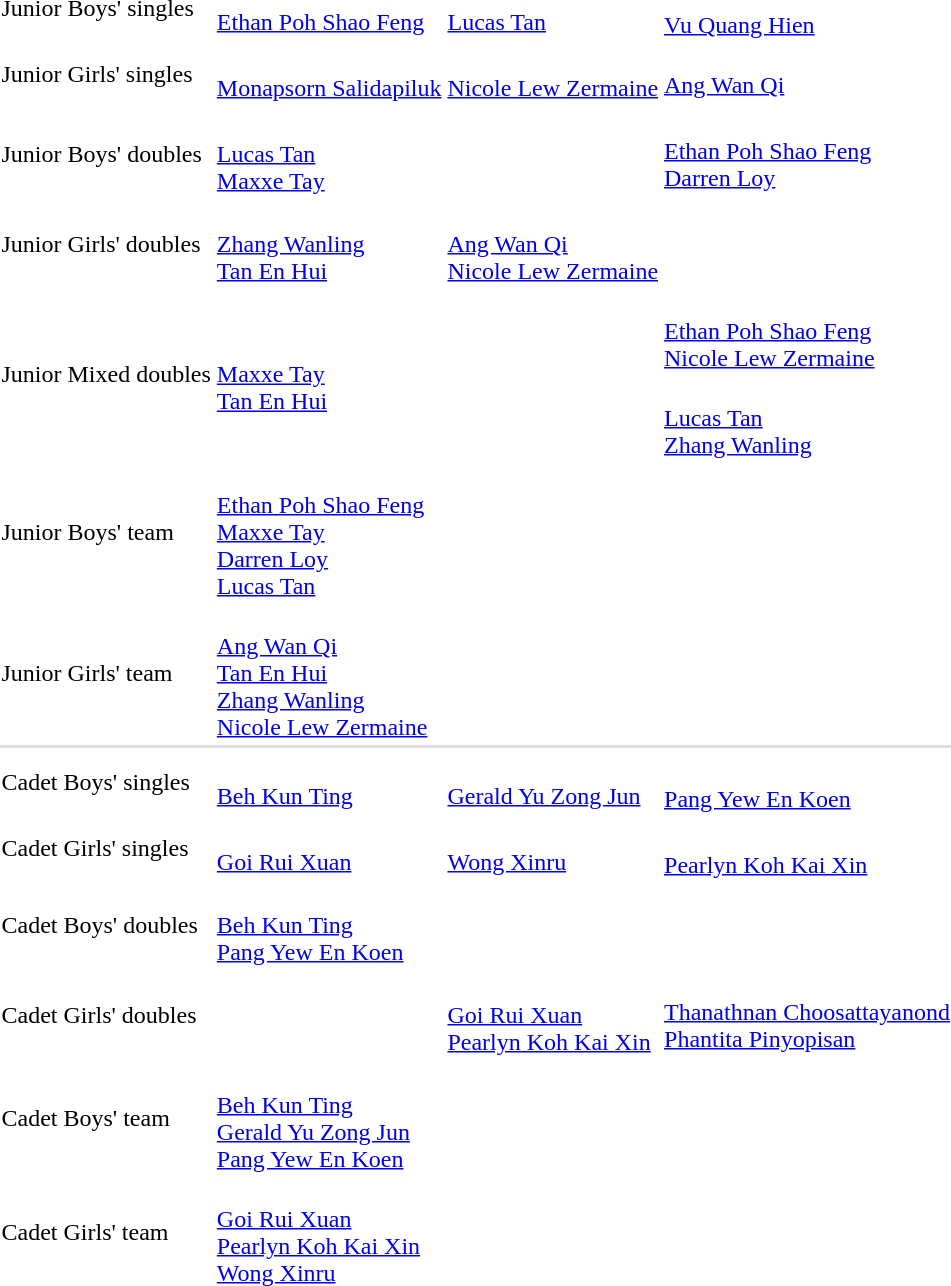<table>
<tr>
<td rowspan=2>Junior Boys' singles</td>
<td rowspan=2><br><a href='#'>Ethan Poh Shao Feng</a></td>
<td rowspan=2><br><a href='#'>Lucas Tan</a></td>
<td><a href='#'></a></td>
</tr>
<tr>
<td><br><a href='#'>Vu Quang Hien</a></td>
</tr>
<tr>
<td rowspan=2>Junior Girls' singles</td>
<td rowspan=2><br><a href='#'>Monapsorn Salidapiluk</a></td>
<td rowspan=2><br><a href='#'>Nicole Lew Zermaine</a></td>
<td><br><a href='#'>Ang Wan Qi</a></td>
</tr>
<tr>
<td><a href='#'></a></td>
</tr>
<tr>
<td rowspan=2>Junior Boys' doubles</td>
<td rowspan=2><br><a href='#'>Lucas Tan</a><br><a href='#'>Maxxe Tay</a></td>
<td rowspan=2></td>
<td><br><a href='#'>Ethan Poh Shao Feng</a><br><a href='#'>Darren Loy</a></td>
</tr>
<tr>
<td></td>
</tr>
<tr>
<td rowspan=2>Junior Girls' doubles</td>
<td rowspan=2><br><a href='#'>Zhang Wanling</a><br><a href='#'>Tan En Hui</a></td>
<td rowspan=2><br><a href='#'>Ang Wan Qi</a><br><a href='#'>Nicole Lew Zermaine</a></td>
<td></td>
</tr>
<tr>
<td></td>
</tr>
<tr>
<td rowspan=2>Junior Mixed doubles</td>
<td rowspan=2><br><a href='#'>Maxxe Tay</a><br><a href='#'>Tan En Hui</a></td>
<td rowspan=2></td>
<td><br><a href='#'>Ethan Poh Shao Feng</a><br><a href='#'>Nicole Lew Zermaine</a></td>
</tr>
<tr>
<td><br><a href='#'>Lucas Tan</a><br><a href='#'>Zhang Wanling</a></td>
</tr>
<tr>
<td rowspan=2>Junior Boys' team</td>
<td rowspan=2><br><a href='#'>Ethan Poh Shao Feng</a><br><a href='#'>Maxxe Tay</a><br><a href='#'>Darren Loy</a><br><a href='#'>Lucas Tan</a></td>
<td rowspan=2><a href='#'></a></td>
<td><a href='#'></a></td>
</tr>
<tr>
<td><a href='#'></a></td>
</tr>
<tr>
<td rowspan=2>Junior Girls' team</td>
<td rowspan=2><br><a href='#'>Ang Wan Qi</a><br><a href='#'>Tan En Hui</a><br><a href='#'>Zhang Wanling</a><br><a href='#'>Nicole Lew Zermaine</a></td>
<td rowspan=2><a href='#'></a></td>
<td><a href='#'></a></td>
</tr>
<tr>
<td><a href='#'></a></td>
</tr>
<tr style="background:#dddddd;">
<td colspan=7></td>
</tr>
<tr>
<td rowspan=2>Cadet Boys' singles</td>
<td rowspan=2><br><a href='#'>Beh Kun Ting</a></td>
<td rowspan=2><br><a href='#'>Gerald Yu Zong Jun</a></td>
<td></td>
</tr>
<tr>
<td><br><a href='#'>Pang Yew En Koen</a></td>
</tr>
<tr>
<td rowspan=2>Cadet Girls' singles</td>
<td rowspan=2><br><a href='#'>Goi Rui Xuan</a></td>
<td rowspan=2><br><a href='#'>Wong Xinru</a></td>
<td></td>
</tr>
<tr>
<td><br><a href='#'>Pearlyn Koh Kai Xin</a></td>
</tr>
<tr>
<td rowspan=2>Cadet Boys' doubles</td>
<td rowspan=2><br><a href='#'>Beh Kun Ting</a><br><a href='#'>Pang Yew En Koen</a></td>
<td rowspan=2></td>
<td></td>
</tr>
<tr>
<td></td>
</tr>
<tr>
<td rowspan=2>Cadet Girls' doubles</td>
<td rowspan=2><a href='#'></a></td>
<td rowspan=2><br><a href='#'>Goi Rui Xuan</a><br><a href='#'>Pearlyn Koh Kai Xin</a></td>
<td><br><a href='#'>Thanathnan Choosattayanond</a><br><a href='#'>Phantita Pinyopisan</a></td>
</tr>
<tr>
<td><a href='#'></a></td>
</tr>
<tr>
<td rowspan=2>Cadet Boys' team</td>
<td rowspan=2><br><a href='#'>Beh Kun Ting</a><br><a href='#'>Gerald Yu Zong Jun</a><br><a href='#'>Pang Yew En Koen</a></td>
<td rowspan=2><a href='#'></a></td>
<td><a href='#'></a></td>
</tr>
<tr>
<td><a href='#'></a></td>
</tr>
<tr>
<td rowspan=2>Cadet Girls' team</td>
<td rowspan=2><br><a href='#'>Goi Rui Xuan</a><br><a href='#'>Pearlyn Koh Kai Xin</a><br><a href='#'>Wong Xinru</a></td>
<td rowspan=2></td>
<td></td>
</tr>
<tr>
<td></td>
</tr>
</table>
